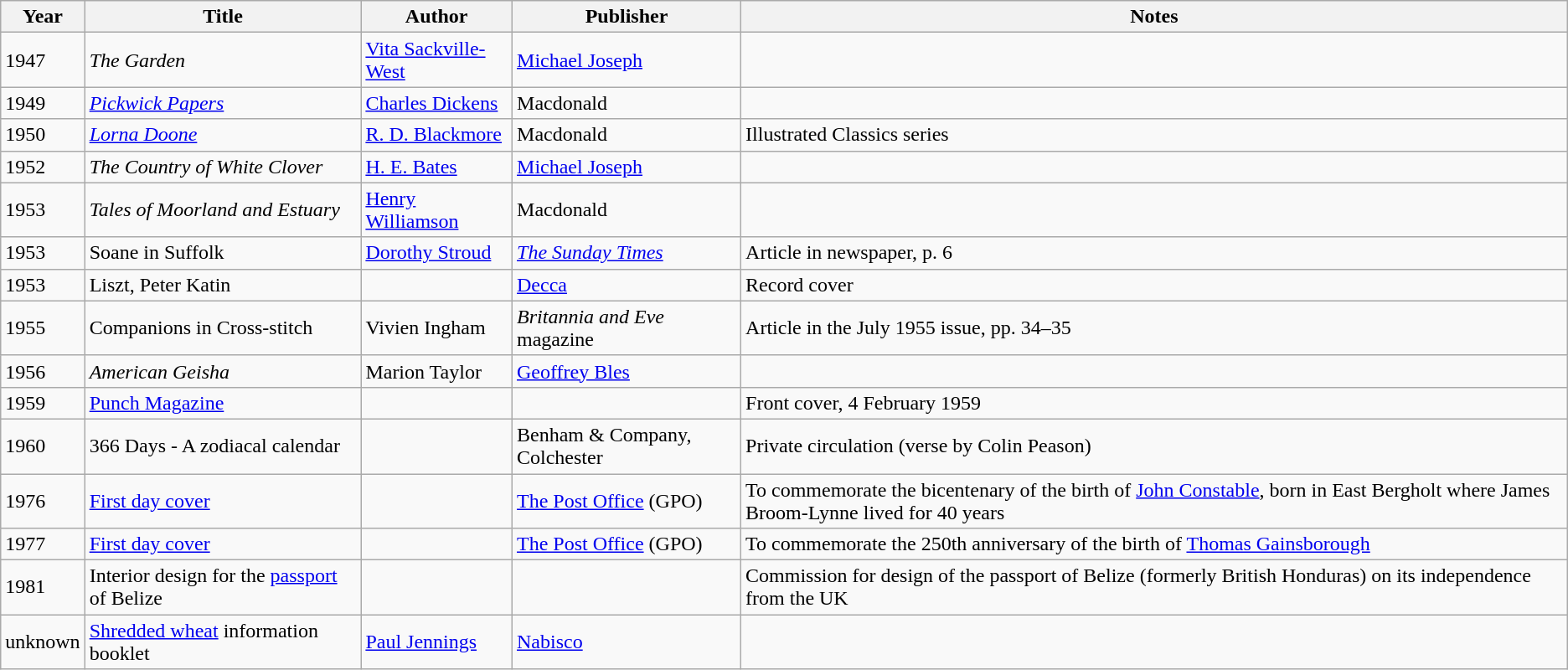<table class="wikitable">
<tr>
<th>Year</th>
<th>Title</th>
<th>Author</th>
<th>Publisher</th>
<th>Notes</th>
</tr>
<tr>
<td>1947</td>
<td><em>The Garden</em></td>
<td><a href='#'>Vita Sackville-West</a></td>
<td><a href='#'>Michael Joseph</a></td>
<td></td>
</tr>
<tr>
<td>1949</td>
<td><a href='#'><em>Pickwick Papers</em></a></td>
<td><a href='#'>Charles Dickens</a></td>
<td>Macdonald</td>
<td></td>
</tr>
<tr>
<td>1950</td>
<td><em><a href='#'>Lorna Doone</a></em></td>
<td><a href='#'>R. D. Blackmore</a></td>
<td>Macdonald</td>
<td>Illustrated Classics series</td>
</tr>
<tr>
<td>1952</td>
<td><em>The Country of White Clover</em></td>
<td><a href='#'>H. E. Bates</a></td>
<td><a href='#'>Michael Joseph</a></td>
<td></td>
</tr>
<tr>
<td>1953</td>
<td><em>Tales of Moorland and Estuary</em></td>
<td><a href='#'>Henry Williamson</a></td>
<td>Macdonald</td>
<td></td>
</tr>
<tr>
<td>1953</td>
<td>Soane in Suffolk</td>
<td><a href='#'>Dorothy Stroud</a></td>
<td><em><a href='#'>The Sunday Times</a></em></td>
<td>Article in newspaper, p. 6</td>
</tr>
<tr>
<td>1953</td>
<td>Liszt, Peter Katin</td>
<td></td>
<td><a href='#'>Decca</a></td>
<td>Record cover</td>
</tr>
<tr>
<td>1955</td>
<td>Companions in Cross-stitch</td>
<td>Vivien Ingham</td>
<td><em>Britannia and Eve</em> magazine</td>
<td>Article in the July 1955 issue, pp. 34–35</td>
</tr>
<tr>
<td>1956</td>
<td><em>American Geisha</em></td>
<td>Marion Taylor</td>
<td><a href='#'>Geoffrey Bles</a></td>
<td></td>
</tr>
<tr>
<td>1959</td>
<td><a href='#'>Punch Magazine</a></td>
<td></td>
<td></td>
<td>Front cover, 4 February 1959</td>
</tr>
<tr>
<td>1960</td>
<td>366 Days - A zodiacal calendar</td>
<td></td>
<td>Benham & Company, Colchester</td>
<td>Private circulation (verse by Colin Peason)</td>
</tr>
<tr>
<td>1976</td>
<td><a href='#'>First day cover</a></td>
<td></td>
<td><a href='#'>The Post Office</a> (GPO)</td>
<td>To commemorate the bicentenary of the birth of <a href='#'>John Constable</a>, born in East Bergholt where James Broom-Lynne lived for 40 years</td>
</tr>
<tr>
<td>1977</td>
<td><a href='#'>First day cover</a></td>
<td></td>
<td><a href='#'>The Post Office</a> (GPO)</td>
<td>To commemorate the 250th anniversary of the birth of <a href='#'>Thomas Gainsborough</a></td>
</tr>
<tr>
<td>1981</td>
<td>Interior design for the <a href='#'>passport</a> of Belize</td>
<td></td>
<td></td>
<td>Commission for design of the passport of Belize (formerly British Honduras) on its independence from the UK</td>
</tr>
<tr>
<td>unknown</td>
<td><a href='#'>Shredded wheat</a> information booklet</td>
<td><a href='#'>Paul Jennings</a></td>
<td><a href='#'>Nabisco</a></td>
<td></td>
</tr>
</table>
